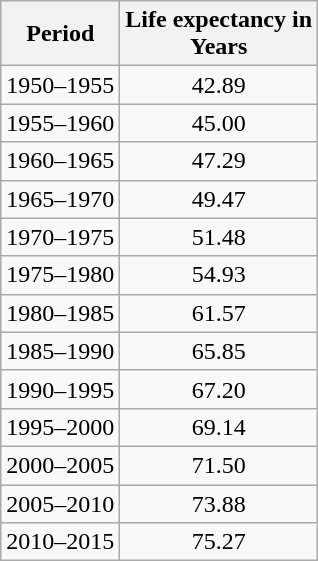<table class="wikitable" style="text-align: center">
<tr>
<th>Period</th>
<th>Life expectancy in <br> Years</th>
</tr>
<tr>
<td>1950–1955</td>
<td>42.89</td>
</tr>
<tr>
<td>1955–1960</td>
<td> 45.00</td>
</tr>
<tr>
<td>1960–1965</td>
<td> 47.29</td>
</tr>
<tr>
<td>1965–1970</td>
<td> 49.47</td>
</tr>
<tr>
<td>1970–1975</td>
<td> 51.48</td>
</tr>
<tr>
<td>1975–1980</td>
<td> 54.93</td>
</tr>
<tr>
<td>1980–1985</td>
<td> 61.57</td>
</tr>
<tr>
<td>1985–1990</td>
<td> 65.85</td>
</tr>
<tr>
<td>1990–1995</td>
<td> 67.20</td>
</tr>
<tr>
<td>1995–2000</td>
<td> 69.14</td>
</tr>
<tr>
<td>2000–2005</td>
<td> 71.50</td>
</tr>
<tr>
<td>2005–2010</td>
<td> 73.88</td>
</tr>
<tr>
<td>2010–2015</td>
<td> 75.27</td>
</tr>
</table>
